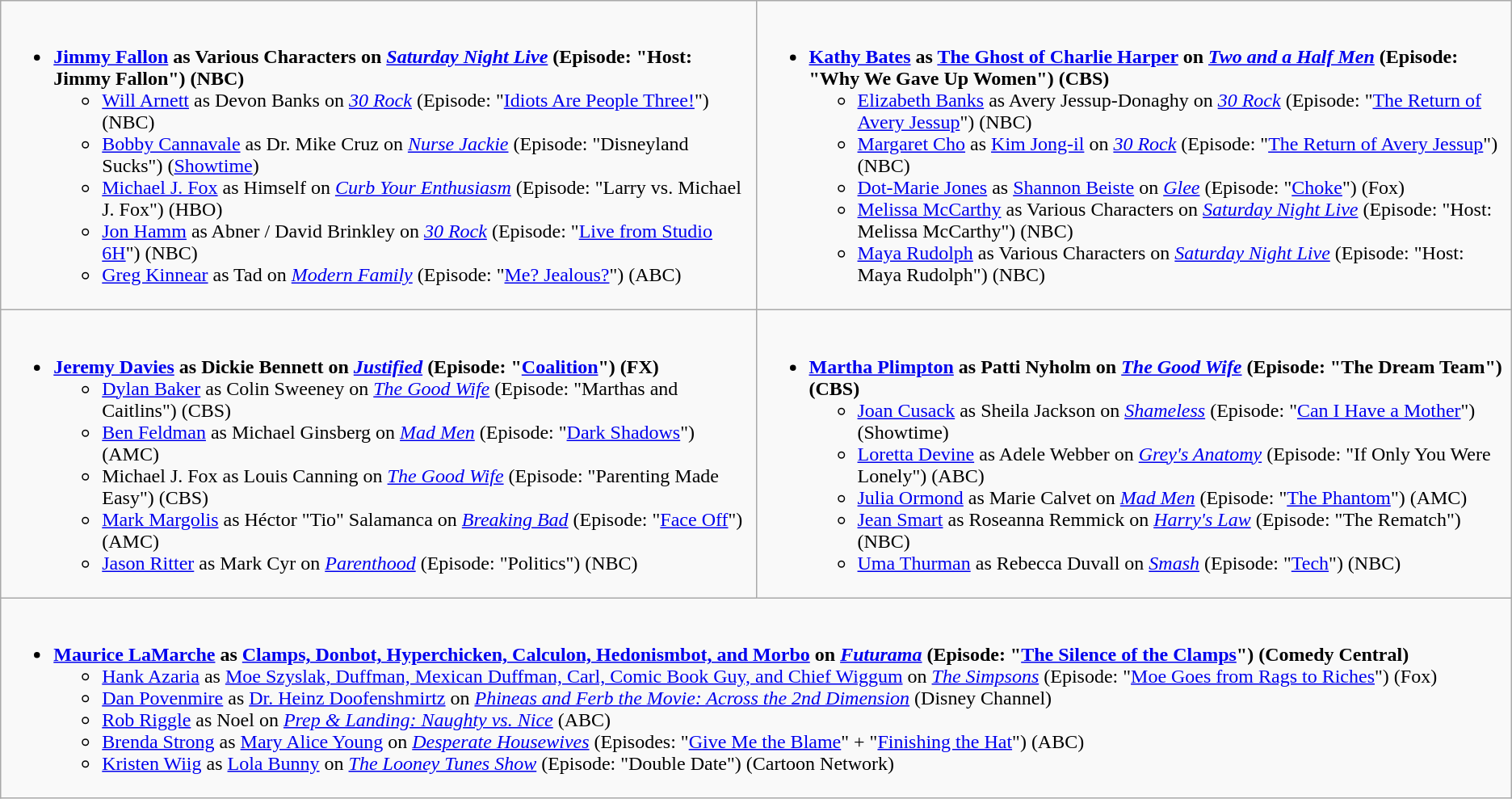<table class="wikitable">
<tr>
<td style="vertical-align:top;" width="50%"><br><ul><li><strong><a href='#'>Jimmy Fallon</a> as Various Characters on <em><a href='#'>Saturday Night Live</a></em> (Episode: "Host: Jimmy Fallon") (NBC)</strong><ul><li><a href='#'>Will Arnett</a> as Devon Banks on <em><a href='#'>30 Rock</a></em> (Episode: "<a href='#'>Idiots Are People Three!</a>") (NBC)</li><li><a href='#'>Bobby Cannavale</a> as Dr. Mike Cruz on <em><a href='#'>Nurse Jackie</a></em> (Episode: "Disneyland Sucks") (<a href='#'>Showtime</a>)</li><li><a href='#'>Michael J. Fox</a> as Himself on <em><a href='#'>Curb Your Enthusiasm</a></em> (Episode: "Larry vs. Michael J. Fox") (HBO)</li><li><a href='#'>Jon Hamm</a> as Abner / David Brinkley on <em><a href='#'>30 Rock</a></em> (Episode: "<a href='#'>Live from Studio 6H</a>") (NBC)</li><li><a href='#'>Greg Kinnear</a> as Tad on <em><a href='#'>Modern Family</a></em> (Episode: "<a href='#'>Me? Jealous?</a>") (ABC)</li></ul></li></ul></td>
<td style="vertical-align:top;" width="50%"><br><ul><li><strong><a href='#'>Kathy Bates</a> as <a href='#'>The Ghost of Charlie Harper</a> on <em><a href='#'>Two and a Half Men</a></em> (Episode: "Why We Gave Up Women") (CBS)</strong><ul><li><a href='#'>Elizabeth Banks</a> as Avery Jessup-Donaghy on <em><a href='#'>30 Rock</a></em> (Episode: "<a href='#'>The Return of Avery Jessup</a>") (NBC)</li><li><a href='#'>Margaret Cho</a> as <a href='#'>Kim Jong-il</a> on <em><a href='#'>30 Rock</a></em> (Episode: "<a href='#'>The Return of Avery Jessup</a>") (NBC)</li><li><a href='#'>Dot-Marie Jones</a> as <a href='#'>Shannon Beiste</a> on <em><a href='#'>Glee</a></em> (Episode: "<a href='#'>Choke</a>") (Fox)</li><li><a href='#'>Melissa McCarthy</a> as Various Characters on <em><a href='#'>Saturday Night Live</a></em> (Episode: "Host: Melissa McCarthy") (NBC)</li><li><a href='#'>Maya Rudolph</a> as Various Characters on <em><a href='#'>Saturday Night Live</a></em> (Episode: "Host: Maya Rudolph") (NBC)</li></ul></li></ul></td>
</tr>
<tr>
<td style="vertical-align:top;" width="50%"><br><ul><li><strong><a href='#'>Jeremy Davies</a> as Dickie Bennett on <em><a href='#'>Justified</a></em> (Episode: "<a href='#'>Coalition</a>") (FX)</strong><ul><li><a href='#'>Dylan Baker</a> as Colin Sweeney on <em><a href='#'>The Good Wife</a></em> (Episode: "Marthas and Caitlins") (CBS)</li><li><a href='#'>Ben Feldman</a> as Michael Ginsberg on <em><a href='#'>Mad Men</a></em> (Episode: "<a href='#'>Dark Shadows</a>") (AMC)</li><li>Michael J. Fox as Louis Canning on <em><a href='#'>The Good Wife</a></em> (Episode: "Parenting Made Easy") (CBS)</li><li><a href='#'>Mark Margolis</a> as Héctor "Tio" Salamanca on <em><a href='#'>Breaking Bad</a></em> (Episode: "<a href='#'>Face Off</a>") (AMC)</li><li><a href='#'>Jason Ritter</a> as Mark Cyr on <em><a href='#'>Parenthood</a></em> (Episode: "Politics") (NBC)</li></ul></li></ul></td>
<td style="vertical-align:top;" width="50%"><br><ul><li><strong><a href='#'>Martha Plimpton</a> as Patti Nyholm on <em><a href='#'>The Good Wife</a></em> (Episode: "The Dream Team") (CBS)</strong><ul><li><a href='#'>Joan Cusack</a> as Sheila Jackson on <em><a href='#'>Shameless</a></em> (Episode: "<a href='#'>Can I Have a Mother</a>") (Showtime)</li><li><a href='#'>Loretta Devine</a> as Adele Webber on <em><a href='#'>Grey's Anatomy</a></em> (Episode: "If Only You Were Lonely") (ABC)</li><li><a href='#'>Julia Ormond</a> as Marie Calvet on <em><a href='#'>Mad Men</a></em> (Episode: "<a href='#'>The Phantom</a>") (AMC)</li><li><a href='#'>Jean Smart</a> as Roseanna Remmick on <em><a href='#'>Harry's Law</a></em> (Episode: "The Rematch") (NBC)</li><li><a href='#'>Uma Thurman</a> as Rebecca Duvall on <em><a href='#'>Smash</a></em> (Episode: "<a href='#'>Tech</a>") (NBC)</li></ul></li></ul></td>
</tr>
<tr>
<td style="vertical-align:top;" width="50%" colspan="2"><br><ul><li><strong><a href='#'>Maurice LaMarche</a> as <a href='#'>Clamps, Donbot, Hyperchicken, Calculon, Hedonismbot, and Morbo</a> on <em><a href='#'>Futurama</a></em> (Episode: "<a href='#'>The Silence of the Clamps</a>") (Comedy Central)</strong><ul><li><a href='#'>Hank Azaria</a> as <a href='#'>Moe Szyslak, Duffman, Mexican Duffman, Carl, Comic Book Guy, and Chief Wiggum</a> on <em><a href='#'>The Simpsons</a></em> (Episode: "<a href='#'>Moe Goes from Rags to Riches</a>") (Fox)</li><li><a href='#'>Dan Povenmire</a> as <a href='#'>Dr. Heinz Doofenshmirtz</a> on <em><a href='#'>Phineas and Ferb the Movie: Across the 2nd Dimension</a></em> (Disney Channel)</li><li><a href='#'>Rob Riggle</a> as Noel on <em><a href='#'>Prep & Landing: Naughty vs. Nice</a></em> (ABC)</li><li><a href='#'>Brenda Strong</a> as <a href='#'>Mary Alice Young</a> on <em><a href='#'>Desperate Housewives</a></em> (Episodes: "<a href='#'>Give Me the Blame</a>" + "<a href='#'>Finishing the Hat</a>") (ABC)</li><li><a href='#'>Kristen Wiig</a> as <a href='#'>Lola Bunny</a> on <em><a href='#'>The Looney Tunes Show</a></em> (Episode: "Double Date") (Cartoon Network)</li></ul></li></ul></td>
</tr>
</table>
